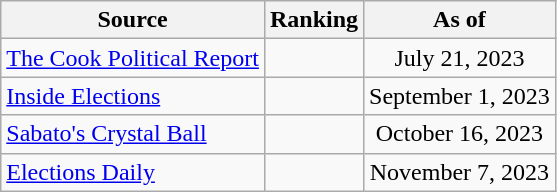<table class="wikitable" style=text-align:center>
<tr>
<th>Source</th>
<th>Ranking</th>
<th>As of</th>
</tr>
<tr>
<td align=left><a href='#'>The Cook Political Report</a></td>
<td></td>
<td>July 21, 2023</td>
</tr>
<tr>
<td align=left><a href='#'>Inside Elections</a></td>
<td></td>
<td>September 1, 2023</td>
</tr>
<tr>
<td align=left><a href='#'>Sabato's Crystal Ball</a></td>
<td></td>
<td>October 16, 2023</td>
</tr>
<tr>
<td align=left><a href='#'>Elections Daily</a></td>
<td></td>
<td>November 7, 2023</td>
</tr>
</table>
